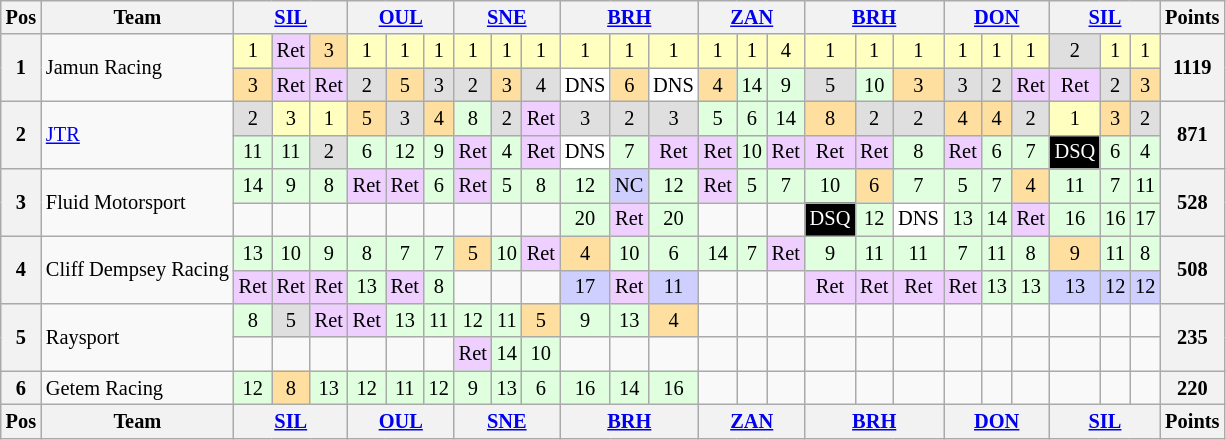<table class="wikitable" style="font-size: 85%; text-align: center;">
<tr valign="top">
<th valign="middle">Pos</th>
<th valign="middle">Team</th>
<th colspan="3"><a href='#'>SIL</a><br></th>
<th colspan="3"><a href='#'>OUL</a><br></th>
<th colspan="3"><a href='#'>SNE</a><br></th>
<th colspan="3"><a href='#'>BRH</a><br></th>
<th colspan="3"><a href='#'>ZAN</a><br></th>
<th colspan="3"><a href='#'>BRH</a><br></th>
<th colspan="3"><a href='#'>DON</a><br></th>
<th colspan="3"><a href='#'>SIL</a><br></th>
<th valign="middle">Points</th>
</tr>
<tr>
<th rowspan=2>1</th>
<td align=left rowspan=2> Jamun Racing</td>
<td style="background:#FFFFBF;">1</td>
<td style="background:#EFCFFF;">Ret</td>
<td style="background:#FFDF9F;">3</td>
<td style="background:#FFFFBF;">1</td>
<td style="background:#FFFFBF;">1</td>
<td style="background:#FFFFBF;">1</td>
<td style="background:#FFFFBF;">1</td>
<td style="background:#FFFFBF;">1</td>
<td style="background:#FFFFBF;">1</td>
<td style="background:#FFFFBF;">1</td>
<td style="background:#FFFFBF;">1</td>
<td style="background:#FFFFBF;">1</td>
<td style="background:#FFFFBF;">1</td>
<td style="background:#FFFFBF;">1</td>
<td style="background:#FFFFBF;">4</td>
<td style="background:#FFFFBF;">1</td>
<td style="background:#FFFFBF;">1</td>
<td style="background:#FFFFBF;">1</td>
<td style="background:#FFFFBF;">1</td>
<td style="background:#FFFFBF;">1</td>
<td style="background:#FFFFBF;">1</td>
<td style="background:#DFDFDF;">2</td>
<td style="background:#FFFFBF;">1</td>
<td style="background:#FFFFBF;">1</td>
<th rowspan=2>1119</th>
</tr>
<tr>
<td style="background:#FFDF9F;">3</td>
<td style="background:#EFCFFF;">Ret</td>
<td style="background:#EFCFFF;">Ret</td>
<td style="background:#DFDFDF;">2</td>
<td style="background:#FFDF9F;">5</td>
<td style="background:#DFDFDF;">3</td>
<td style="background:#DFDFDF;">2</td>
<td style="background:#FFDF9F;">3</td>
<td style="background:#DFDFDF;">4</td>
<td style="background:#FFFFFF;">DNS</td>
<td style="background:#FFDF9F;">6</td>
<td style="background:#FFFFFF;">DNS</td>
<td style="background:#FFDF9F;">4</td>
<td style="background:#DFFFDF;">14</td>
<td style="background:#DFFFDF;">9</td>
<td style="background:#DFDFDF;">5</td>
<td style="background:#DFFFDF;">10</td>
<td style="background:#FFDF9F;">3</td>
<td style="background:#DFDFDF;">3</td>
<td style="background:#DFDFDF;">2</td>
<td style="background:#EFCFFF;">Ret</td>
<td style="background:#EFCFFF;">Ret</td>
<td style="background:#DFDFDF;">2</td>
<td style="background:#FFDF9F;">3</td>
</tr>
<tr>
<th rowspan=2>2</th>
<td align=left rowspan=2> <a href='#'>JTR</a></td>
<td style="background:#DFDFDF;">2</td>
<td style="background:#FFFFBF;">3</td>
<td style="background:#FFFFBF;">1</td>
<td style="background:#FFDF9F;">5</td>
<td style="background:#DFDFDF;">3</td>
<td style="background:#FFDF9F;">4</td>
<td style="background:#DFFFDF;">8</td>
<td style="background:#DFDFDF;">2</td>
<td style="background:#EFCFFF;">Ret</td>
<td style="background:#DFDFDF;">3</td>
<td style="background:#DFDFDF;">2</td>
<td style="background:#DFDFDF;">3</td>
<td style="background:#DFFFDF;">5</td>
<td style="background:#DFFFDF;">6</td>
<td style="background:#DFFFDF;">14</td>
<td style="background:#FFDF9F;">8</td>
<td style="background:#DFDFDF;">2</td>
<td style="background:#DFDFDF;">2</td>
<td style="background:#FFDF9F;">4</td>
<td style="background:#FFDF9F;">4</td>
<td style="background:#DFDFDF;">2</td>
<td style="background:#FFFFBF;">1</td>
<td style="background:#FFDF9F;">3</td>
<td style="background:#DFDFDF;">2</td>
<th rowspan=2>871</th>
</tr>
<tr>
<td style="background:#DFFFDF;">11</td>
<td style="background:#DFFFDF;">11</td>
<td style="background:#DFDFDF;">2</td>
<td style="background:#DFFFDF;">6</td>
<td style="background:#DFFFDF;">12</td>
<td style="background:#DFFFDF;">9</td>
<td style="background:#EFCFFF;">Ret</td>
<td style="background:#DFFFDF;">4</td>
<td style="background:#EFCFFF;">Ret</td>
<td style="background:#FFFFFF;">DNS</td>
<td style="background:#DFFFDF;">7</td>
<td style="background:#EFCFFF;">Ret</td>
<td style="background:#EFCFFF;">Ret</td>
<td style="background:#DFFFDF;">10</td>
<td style="background:#EFCFFF;">Ret</td>
<td style="background:#EFCFFF;">Ret</td>
<td style="background:#EFCFFF;">Ret</td>
<td style="background:#DFFFDF;">8</td>
<td style="background:#EFCFFF;">Ret</td>
<td style="background:#DFFFDF;">6</td>
<td style="background:#DFFFDF;">7</td>
<td style="background:#000000; color:white">DSQ</td>
<td style="background:#DFFFDF;">6</td>
<td style="background:#DFFFDF;">4</td>
</tr>
<tr>
<th rowspan=2>3</th>
<td align=left rowspan=2> Fluid Motorsport</td>
<td style="background:#DFFFDF;">14</td>
<td style="background:#DFFFDF;">9</td>
<td style="background:#DFFFDF;">8</td>
<td style="background:#EFCFFF;">Ret</td>
<td style="background:#EFCFFF;">Ret</td>
<td style="background:#DFFFDF;">6</td>
<td style="background:#EFCFFF;">Ret</td>
<td style="background:#DFFFDF;">5</td>
<td style="background:#DFFFDF;">8</td>
<td style="background:#DFFFDF;">12</td>
<td style="background:#CFCFFF;">NC</td>
<td style="background:#DFFFDF;">12</td>
<td style="background:#EFCFFF;">Ret</td>
<td style="background:#DFFFDF;">5</td>
<td style="background:#DFFFDF;">7</td>
<td style="background:#DFFFDF;">10</td>
<td style="background:#FFDF9F;">6</td>
<td style="background:#DFFFDF;">7</td>
<td style="background:#DFFFDF;">5</td>
<td style="background:#DFFFDF;">7</td>
<td style="background:#FFDF9F;">4</td>
<td style="background:#DFFFDF;">11</td>
<td style="background:#DFFFDF;">7</td>
<td style="background:#DFFFDF;">11</td>
<th rowspan=2>528</th>
</tr>
<tr>
<td></td>
<td></td>
<td></td>
<td></td>
<td></td>
<td></td>
<td></td>
<td></td>
<td></td>
<td style="background:#DFFFDF;">20</td>
<td style="background:#EFCFFF;">Ret</td>
<td style="background:#DFFFDF;">20</td>
<td></td>
<td></td>
<td></td>
<td style="background:#000000; color:white">DSQ</td>
<td style="background:#DFFFDF;">12</td>
<td style="background:#FFFFFF;">DNS</td>
<td style="background:#DFFFDF;">13</td>
<td style="background:#DFFFDF;">14</td>
<td style="background:#EFCFFF;">Ret</td>
<td style="background:#DFFFDF;">16</td>
<td style="background:#DFFFDF;">16</td>
<td style="background:#DFFFDF;">17</td>
</tr>
<tr>
<th rowspan=2>4</th>
<td align=left rowspan=2> Cliff Dempsey Racing</td>
<td style="background:#DFFFDF;">13</td>
<td style="background:#DFFFDF;">10</td>
<td style="background:#DFFFDF;">9</td>
<td style="background:#DFFFDF;">8</td>
<td style="background:#DFFFDF;">7</td>
<td style="background:#DFFFDF;">7</td>
<td style="background:#FFDF9F;">5</td>
<td style="background:#DFFFDF;">10</td>
<td style="background:#EFCFFF;">Ret</td>
<td style="background:#FFDF9F;">4</td>
<td style="background:#DFFFDF;">10</td>
<td style="background:#DFFFDF;">6</td>
<td style="background:#DFFFDF;">14</td>
<td style="background:#DFFFDF;">7</td>
<td style="background:#EFCFFF;">Ret</td>
<td style="background:#DFFFDF;">9</td>
<td style="background:#DFFFDF;">11</td>
<td style="background:#DFFFDF;">11</td>
<td style="background:#DFFFDF;">7</td>
<td style="background:#DFFFDF;">11</td>
<td style="background:#DFFFDF;">8</td>
<td style="background:#FFDF9F;">9</td>
<td style="background:#DFFFDF;">11</td>
<td style="background:#DFFFDF;">8</td>
<th rowspan=2>508</th>
</tr>
<tr>
<td style="background:#EFCFFF;">Ret</td>
<td style="background:#EFCFFF;">Ret</td>
<td style="background:#EFCFFF;">Ret</td>
<td style="background:#DFFFDF;">13</td>
<td style="background:#EFCFFF;">Ret</td>
<td style="background:#DFFFDF;">8</td>
<td></td>
<td></td>
<td></td>
<td style="background:#CFCFFF;">17</td>
<td style="background:#EFCFFF;">Ret</td>
<td style="background:#CFCFFF;">11</td>
<td></td>
<td></td>
<td></td>
<td style="background:#EFCFFF;">Ret</td>
<td style="background:#EFCFFF;">Ret</td>
<td style="background:#EFCFFF;">Ret</td>
<td style="background:#EFCFFF;">Ret</td>
<td style="background:#DFFFDF;">13</td>
<td style="background:#DFFFDF;">13</td>
<td style="background:#CFCFFF;">13</td>
<td style="background:#CFCFFF;">12</td>
<td style="background:#CFCFFF;">12</td>
</tr>
<tr>
<th rowspan=2>5</th>
<td align=left rowspan=2> Raysport</td>
<td style="background:#DFFFDF;">8</td>
<td style="background:#DFDFDF;">5</td>
<td style="background:#EFCFFF;">Ret</td>
<td style="background:#EFCFFF;">Ret</td>
<td style="background:#DFFFDF;">13</td>
<td style="background:#DFFFDF;">11</td>
<td style="background:#DFFFDF;">12</td>
<td style="background:#DFFFDF;">11</td>
<td style="background:#FFDF9F;">5</td>
<td style="background:#DFFFDF;">9</td>
<td style="background:#DFFFDF;">13</td>
<td style="background:#FFDF9F;">4</td>
<td></td>
<td></td>
<td></td>
<td></td>
<td></td>
<td></td>
<td></td>
<td></td>
<td></td>
<td></td>
<td></td>
<td></td>
<th rowspan=2>235</th>
</tr>
<tr>
<td></td>
<td></td>
<td></td>
<td></td>
<td></td>
<td></td>
<td style="background:#EFCFFF;">Ret</td>
<td style="background:#DFFFDF;">14</td>
<td style="background:#DFFFDF;">10</td>
<td></td>
<td></td>
<td></td>
<td></td>
<td></td>
<td></td>
<td></td>
<td></td>
<td></td>
<td></td>
<td></td>
<td></td>
<td></td>
<td></td>
<td></td>
</tr>
<tr>
<th>6</th>
<td align=left> Getem Racing</td>
<td style="background:#DFFFDF;">12</td>
<td style="background:#FFDF9F;">8</td>
<td style="background:#DFFFDF;">13</td>
<td style="background:#DFFFDF;">12</td>
<td style="background:#DFFFDF;">11</td>
<td style="background:#DFFFDF;">12</td>
<td style="background:#DFFFDF;">9</td>
<td style="background:#DFFFDF;">13</td>
<td style="background:#DFFFDF;">6</td>
<td style="background:#DFFFDF;">16</td>
<td style="background:#DFFFDF;">14</td>
<td style="background:#DFFFDF;">16</td>
<td></td>
<td></td>
<td></td>
<td></td>
<td></td>
<td></td>
<td></td>
<td></td>
<td></td>
<td></td>
<td></td>
<td></td>
<th>220</th>
</tr>
<tr valign="top">
<th valign="middle">Pos</th>
<th valign="middle">Team</th>
<th colspan="3"><a href='#'>SIL</a><br></th>
<th colspan="3"><a href='#'>OUL</a><br></th>
<th colspan="3"><a href='#'>SNE</a><br></th>
<th colspan="3"><a href='#'>BRH</a><br></th>
<th colspan="3"><a href='#'>ZAN</a><br></th>
<th colspan="3"><a href='#'>BRH</a><br></th>
<th colspan="3"><a href='#'>DON</a><br></th>
<th colspan="3"><a href='#'>SIL</a><br></th>
<th valign="middle">Points</th>
</tr>
</table>
